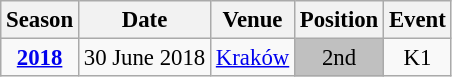<table class="wikitable" style="text-align:center; font-size:95%;">
<tr>
<th>Season</th>
<th>Date</th>
<th>Venue</th>
<th>Position</th>
<th>Event</th>
</tr>
<tr>
<td><strong><a href='#'>2018</a></strong></td>
<td align=right>30 June 2018</td>
<td align=left><a href='#'>Kraków</a></td>
<td bgcolor=silver>2nd</td>
<td>K1</td>
</tr>
</table>
